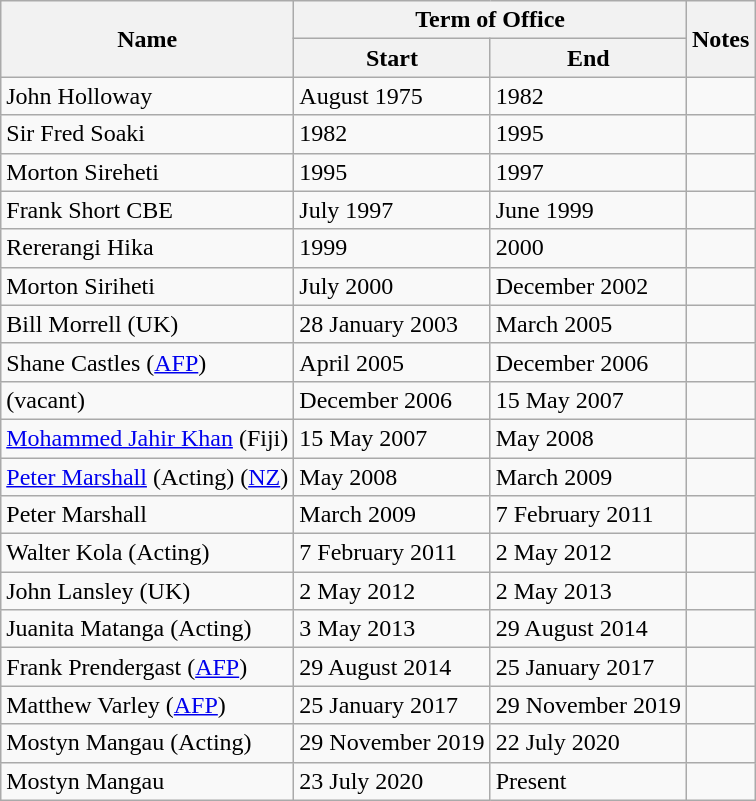<table class="wikitable">
<tr>
<th rowspan="2">Name</th>
<th colspan="2">Term of Office</th>
<th rowspan="2">Notes</th>
</tr>
<tr>
<th>Start</th>
<th>End</th>
</tr>
<tr>
<td>John Holloway</td>
<td>August 1975</td>
<td>1982</td>
<td></td>
</tr>
<tr>
<td>Sir Fred Soaki</td>
<td>1982</td>
<td>1995</td>
<td></td>
</tr>
<tr>
<td>Morton Sireheti</td>
<td>1995</td>
<td>1997</td>
<td></td>
</tr>
<tr>
<td>Frank Short CBE</td>
<td>July 1997</td>
<td>June 1999</td>
<td></td>
</tr>
<tr>
<td>Rererangi Hika</td>
<td>1999</td>
<td>2000</td>
<td></td>
</tr>
<tr>
<td>Morton Siriheti</td>
<td>July 2000</td>
<td>December 2002</td>
<td></td>
</tr>
<tr>
<td>Bill Morrell (UK)</td>
<td>28 January 2003</td>
<td>March 2005</td>
<td></td>
</tr>
<tr>
<td>Shane Castles (<a href='#'>AFP</a>)</td>
<td>April 2005</td>
<td>December 2006</td>
<td></td>
</tr>
<tr>
<td>(vacant)</td>
<td>December 2006</td>
<td>15 May 2007</td>
<td></td>
</tr>
<tr>
<td><a href='#'>Mohammed Jahir Khan</a> (Fiji)</td>
<td>15 May 2007</td>
<td>May 2008</td>
<td></td>
</tr>
<tr>
<td><a href='#'>Peter Marshall</a> (Acting) (<a href='#'>NZ</a>)</td>
<td>May 2008</td>
<td>March 2009</td>
<td></td>
</tr>
<tr>
<td>Peter Marshall</td>
<td>March 2009</td>
<td>7 February 2011</td>
<td></td>
</tr>
<tr>
<td>Walter Kola (Acting)</td>
<td>7 February 2011</td>
<td>2 May 2012</td>
<td></td>
</tr>
<tr>
<td>John Lansley (UK)</td>
<td>2 May 2012</td>
<td>2 May 2013</td>
<td></td>
</tr>
<tr>
<td>Juanita Matanga (Acting)</td>
<td>3 May 2013</td>
<td>29 August 2014</td>
<td></td>
</tr>
<tr>
<td>Frank Prendergast (<a href='#'>AFP</a>)</td>
<td>29 August 2014</td>
<td>25 January 2017</td>
<td></td>
</tr>
<tr>
<td>Matthew Varley (<a href='#'>AFP</a>)</td>
<td>25 January 2017</td>
<td>29 November 2019</td>
<td></td>
</tr>
<tr>
<td>Mostyn Mangau (Acting)</td>
<td>29 November 2019</td>
<td>22 July 2020</td>
<td></td>
</tr>
<tr>
<td>Mostyn Mangau</td>
<td>23 July 2020</td>
<td>Present</td>
<td></td>
</tr>
</table>
